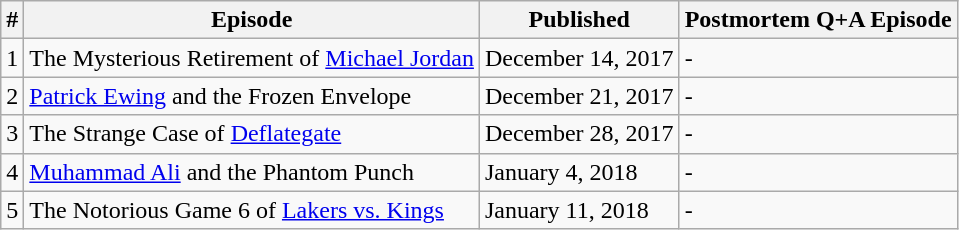<table class="wikitable mw-collapsible">
<tr>
<th>#</th>
<th>Episode</th>
<th>Published</th>
<th>Postmortem Q+A Episode</th>
</tr>
<tr>
<td>1</td>
<td>The Mysterious Retirement of <a href='#'>Michael Jordan</a></td>
<td>December 14, 2017</td>
<td>-</td>
</tr>
<tr>
<td>2</td>
<td><a href='#'>Patrick Ewing</a> and the Frozen Envelope</td>
<td>December 21, 2017</td>
<td>-</td>
</tr>
<tr>
<td>3</td>
<td>The Strange Case of <a href='#'>Deflategate</a></td>
<td>December 28, 2017</td>
<td>-</td>
</tr>
<tr>
<td>4</td>
<td><a href='#'>Muhammad Ali</a> and the Phantom Punch</td>
<td>January 4, 2018</td>
<td>-</td>
</tr>
<tr>
<td>5</td>
<td>The Notorious Game 6 of <a href='#'>Lakers vs. Kings</a></td>
<td>January 11, 2018</td>
<td>-</td>
</tr>
</table>
